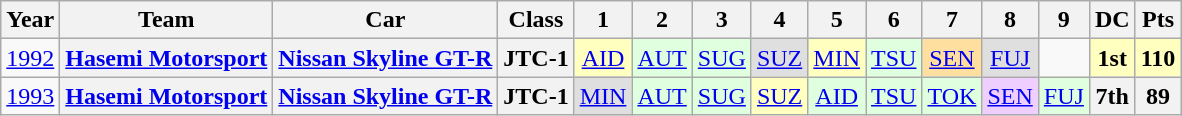<table class="wikitable"style="text-align:center;font-size;90%">
<tr>
<th>Year</th>
<th>Team</th>
<th>Car</th>
<th>Class</th>
<th>1</th>
<th>2</th>
<th>3</th>
<th>4</th>
<th>5</th>
<th>6</th>
<th>7</th>
<th>8</th>
<th>9</th>
<th>DC</th>
<th>Pts</th>
</tr>
<tr>
<td><a href='#'>1992</a></td>
<th><a href='#'>Hasemi Motorsport</a></th>
<th><a href='#'>Nissan Skyline GT-R</a></th>
<th><span>JTC-1</span></th>
<td style="background:#FFFFBF;"><a href='#'>AID</a><br></td>
<td style="background:#DFFFDF;"><a href='#'>AUT</a><br></td>
<td style="background:#DFFFDF;"><a href='#'>SUG</a><br></td>
<td style="background:#DFDFDF;"><a href='#'>SUZ</a><br></td>
<td style="background:#FFFFBF;"><a href='#'>MIN</a><br></td>
<td style="background:#DFFFDF;"><a href='#'>TSU</a><br></td>
<td style="background:#FFDF9F;"><a href='#'>SEN</a><br></td>
<td style="background:#DFDFDF;"><a href='#'>FUJ</a><br></td>
<td></td>
<th style="background:#FFFFBF;">1st</th>
<th style="background:#FFFFBF;">110</th>
</tr>
<tr>
<td><a href='#'>1993</a></td>
<th><a href='#'>Hasemi Motorsport</a></th>
<th><a href='#'>Nissan Skyline GT-R</a></th>
<th><span>JTC-1</span></th>
<td style="background:#DFDFDF;"><a href='#'>MIN</a><br></td>
<td style="background:#DFFFDF;"><a href='#'>AUT</a><br></td>
<td style="background:#DFFFDF;"><a href='#'>SUG</a><br></td>
<td style="background:#FFFFBF;"><a href='#'>SUZ</a><br></td>
<td style="background:#DFFFDF;"><a href='#'>AID</a><br></td>
<td style="background:#DFFFDF;"><a href='#'>TSU</a><br></td>
<td style="background:#DFFFDF;"><a href='#'>TOK</a><br></td>
<td style="background:#EFCFFF;"><a href='#'>SEN</a><br></td>
<td style="background:#DFFFDF;"><a href='#'>FUJ</a><br></td>
<th>7th</th>
<th>89</th>
</tr>
</table>
